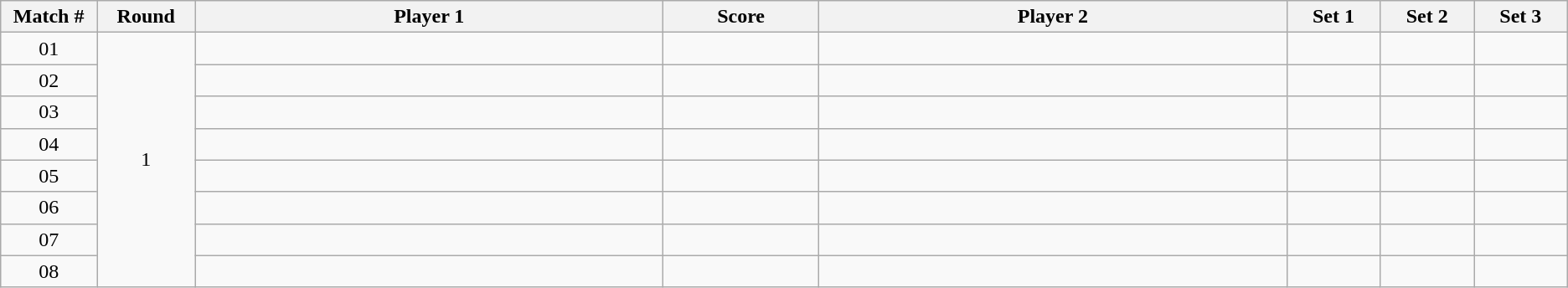<table class="wikitable">
<tr>
<th width="2%">Match #</th>
<th width="2%">Round</th>
<th width="15%">Player 1</th>
<th width="5%">Score</th>
<th width="15%">Player 2</th>
<th width="3%">Set 1</th>
<th width="3%">Set 2</th>
<th width="3%">Set 3</th>
</tr>
<tr style=text-align:center;>
<td>01</td>
<td rowspan=8>1</td>
<td></td>
<td></td>
<td></td>
<td></td>
<td></td>
<td></td>
</tr>
<tr style=text-align:center;>
<td>02</td>
<td></td>
<td></td>
<td></td>
<td></td>
<td></td>
<td></td>
</tr>
<tr style=text-align:center;>
<td>03</td>
<td></td>
<td></td>
<td></td>
<td></td>
<td></td>
<td></td>
</tr>
<tr style=text-align:center;>
<td>04</td>
<td></td>
<td></td>
<td></td>
<td></td>
<td></td>
<td></td>
</tr>
<tr style=text-align:center;>
<td>05</td>
<td></td>
<td></td>
<td></td>
<td></td>
<td></td>
<td></td>
</tr>
<tr style=text-align:center;>
<td>06</td>
<td></td>
<td></td>
<td></td>
<td></td>
<td></td>
<td></td>
</tr>
<tr style=text-align:center;>
<td>07</td>
<td></td>
<td></td>
<td></td>
<td></td>
<td></td>
<td></td>
</tr>
<tr style=text-align:center;>
<td>08</td>
<td></td>
<td></td>
<td></td>
<td></td>
<td></td>
<td></td>
</tr>
</table>
